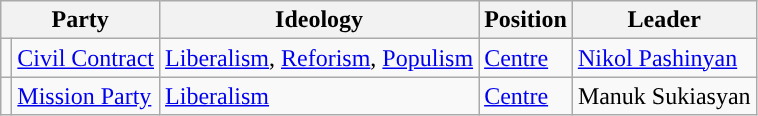<table class="wikitable" style="text-align:left">
<tr>
<th colspan="2">Party</th>
<th>Ideology</th>
<th>Position</th>
<th>Leader</th>
</tr>
<tr>
<td></td>
<td><a href='#'>Civil Contract</a></td>
<td><a href='#'>Liberalism</a>, <a href='#'>Reforism</a>, <a href='#'>Populism</a></td>
<td><a href='#'>Centre</a></td>
<td><a href='#'>Nikol Pashinyan</a></td>
</tr>
<tr>
<td></td>
<td><a href='#'>Mission Party</a></td>
<td><a href='#'>Liberalism</a></td>
<td><a href='#'>Centre</a></td>
<td>Manuk Sukiasyan</td>
</tr>
</table>
